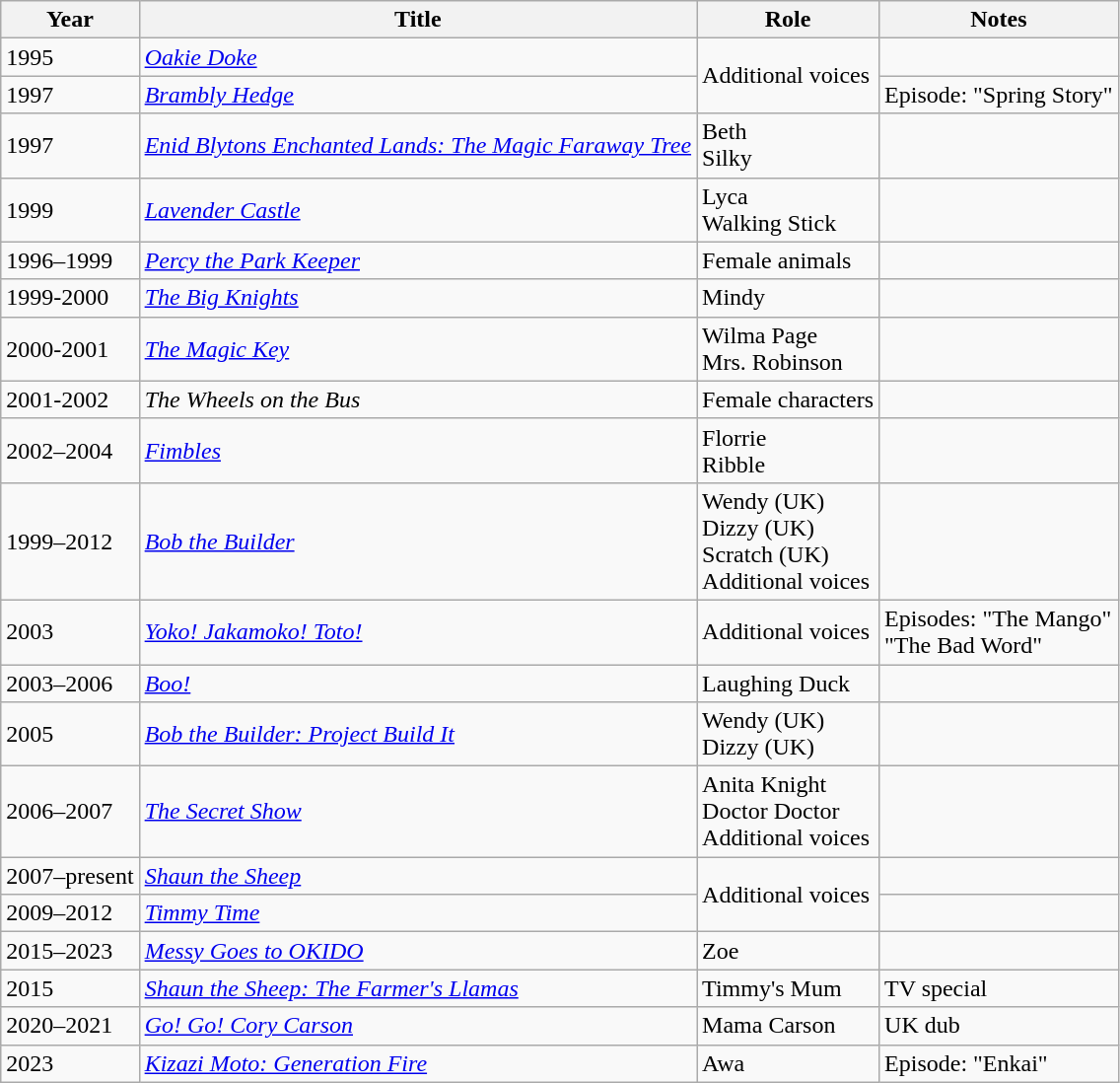<table class="wikitable">
<tr>
<th>Year</th>
<th>Title</th>
<th>Role</th>
<th>Notes</th>
</tr>
<tr>
<td>1995</td>
<td><em><a href='#'>Oakie Doke</a></em></td>
<td rowspan="2">Additional voices</td>
<td></td>
</tr>
<tr>
<td>1997</td>
<td><em><a href='#'>Brambly Hedge</a></em></td>
<td>Episode: "Spring Story"</td>
</tr>
<tr>
<td>1997</td>
<td><em><a href='#'>Enid Blytons Enchanted Lands: The Magic Faraway Tree</a></em></td>
<td>Beth <br> Silky</td>
<td></td>
</tr>
<tr>
<td>1999</td>
<td><em><a href='#'>Lavender Castle</a></em></td>
<td>Lyca<br>Walking Stick</td>
<td></td>
</tr>
<tr>
<td>1996–1999</td>
<td><em><a href='#'>Percy the Park Keeper</a></em></td>
<td>Female animals</td>
<td></td>
</tr>
<tr>
<td>1999-2000</td>
<td><em><a href='#'>The Big Knights</a></em></td>
<td>Mindy</td>
<td></td>
</tr>
<tr>
<td>2000-2001</td>
<td><em><a href='#'>The Magic Key</a></em></td>
<td>Wilma Page<br>Mrs. Robinson</td>
<td></td>
</tr>
<tr>
<td>2001-2002</td>
<td><em>The Wheels on the Bus</em></td>
<td>Female characters</td>
<td></td>
</tr>
<tr>
<td>2002–2004</td>
<td><em><a href='#'>Fimbles</a></em></td>
<td>Florrie<br>Ribble</td>
<td></td>
</tr>
<tr>
<td>1999–2012</td>
<td><em><a href='#'>Bob the Builder</a></em></td>
<td>Wendy (UK)<br>Dizzy (UK)<br>Scratch (UK)<br>Additional voices</td>
<td></td>
</tr>
<tr>
<td>2003</td>
<td><em><a href='#'>Yoko! Jakamoko! Toto!</a></em></td>
<td>Additional voices</td>
<td>Episodes: "The Mango"<br>"The Bad Word"</td>
</tr>
<tr>
<td>2003–2006</td>
<td><em><a href='#'>Boo!</a></em></td>
<td>Laughing Duck</td>
<td></td>
</tr>
<tr>
<td>2005</td>
<td><em><a href='#'>Bob the Builder: Project Build It</a></em></td>
<td>Wendy (UK)<br>Dizzy (UK)</td>
<td></td>
</tr>
<tr>
<td>2006–2007</td>
<td><em><a href='#'>The Secret Show</a></em></td>
<td>Anita Knight<br>Doctor Doctor<br>Additional voices</td>
<td></td>
</tr>
<tr>
<td>2007–present</td>
<td><em><a href='#'>Shaun the Sheep</a></em></td>
<td rowspan="2">Additional voices</td>
<td></td>
</tr>
<tr>
<td>2009–2012</td>
<td><em><a href='#'>Timmy Time</a></em></td>
<td></td>
</tr>
<tr>
<td>2015–2023</td>
<td><em><a href='#'>Messy Goes to OKIDO</a></em></td>
<td>Zoe</td>
<td></td>
</tr>
<tr>
<td>2015</td>
<td><em><a href='#'>Shaun the Sheep: The Farmer's Llamas</a></em></td>
<td>Timmy's Mum</td>
<td>TV special</td>
</tr>
<tr>
<td>2020–2021</td>
<td><em><a href='#'>Go! Go! Cory Carson</a></em></td>
<td>Mama Carson</td>
<td>UK dub</td>
</tr>
<tr>
<td>2023</td>
<td><em><a href='#'>Kizazi Moto: Generation Fire</a></em></td>
<td>Awa</td>
<td>Episode: "Enkai"</td>
</tr>
</table>
